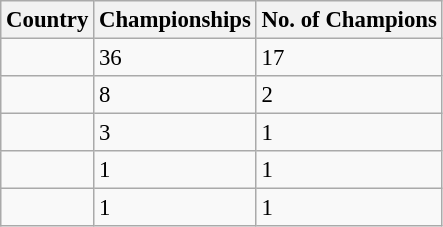<table class="wikitable" style="font-size:95%;">
<tr>
<th>Country</th>
<th>Championships</th>
<th>No. of Champions</th>
</tr>
<tr>
<td></td>
<td>36</td>
<td>17</td>
</tr>
<tr>
<td></td>
<td>8</td>
<td>2</td>
</tr>
<tr>
<td></td>
<td>3</td>
<td>1</td>
</tr>
<tr>
<td></td>
<td>1</td>
<td>1</td>
</tr>
<tr>
<td></td>
<td>1</td>
<td>1</td>
</tr>
</table>
